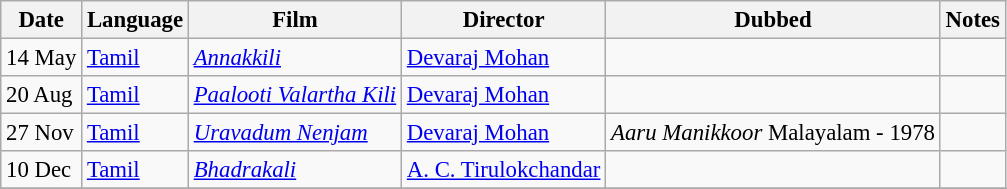<table class="wikitable sortable" style="font-size:95%;">
<tr>
<th>Date</th>
<th>Language</th>
<th>Film</th>
<th>Director</th>
<th>Dubbed</th>
<th>Notes</th>
</tr>
<tr>
<td>14 May</td>
<td><a href='#'>Tamil</a></td>
<td><em><a href='#'>Annakkili</a></em></td>
<td><a href='#'>Devaraj Mohan</a></td>
<td></td>
<td></td>
</tr>
<tr>
<td>20 Aug</td>
<td><a href='#'>Tamil</a></td>
<td><em><a href='#'>Paalooti Valartha Kili</a></em></td>
<td><a href='#'>Devaraj Mohan</a></td>
<td></td>
<td></td>
</tr>
<tr>
<td>27 Nov</td>
<td><a href='#'>Tamil</a></td>
<td><em><a href='#'>Uravadum Nenjam</a></em></td>
<td><a href='#'>Devaraj Mohan</a></td>
<td><em>Aaru Manikkoor</em>  Malayalam - 1978</td>
<td></td>
</tr>
<tr>
<td>10 Dec</td>
<td><a href='#'>Tamil</a></td>
<td><em><a href='#'>Bhadrakali</a></em></td>
<td><a href='#'>A. C. Tirulokchandar</a></td>
<td></td>
<td></td>
</tr>
<tr>
</tr>
</table>
